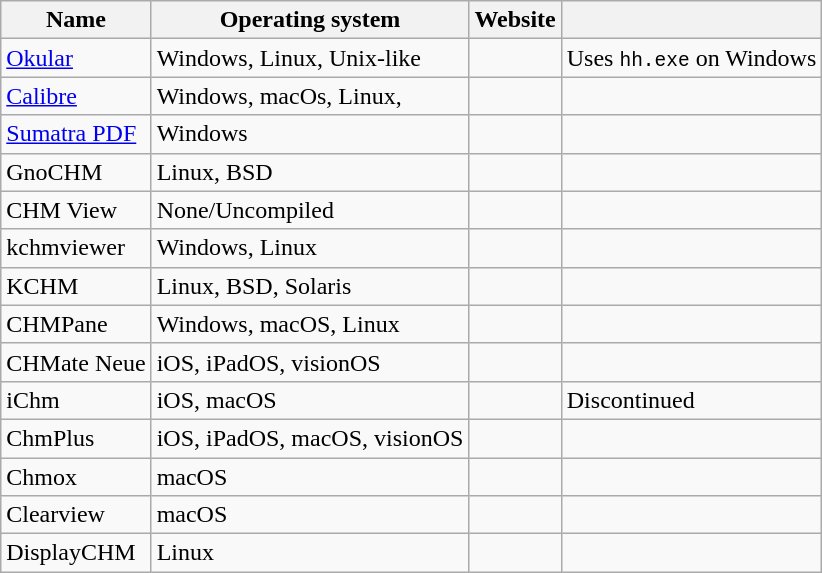<table class="wikitable">
<tr>
<th>Name</th>
<th>Operating system</th>
<th>Website</th>
<th></th>
</tr>
<tr>
<td><a href='#'>Okular</a></td>
<td>Windows, Linux, Unix-like</td>
<td><br></td>
<td>Uses <code>hh.exe</code> on Windows</td>
</tr>
<tr>
<td><a href='#'>Calibre</a></td>
<td>Windows, macOs, Linux,</td>
<td><br></td>
<td></td>
</tr>
<tr>
<td><a href='#'>Sumatra PDF</a></td>
<td>Windows</td>
<td><br></td>
<td></td>
</tr>
<tr>
<td>GnoCHM</td>
<td>Linux, BSD</td>
<td></td>
<td></td>
</tr>
<tr>
<td>CHM View</td>
<td>None/Uncompiled</td>
<td></td>
<td></td>
</tr>
<tr>
<td>kchmviewer</td>
<td>Windows, Linux</td>
<td></td>
<td></td>
</tr>
<tr>
<td>KCHM</td>
<td>Linux, BSD, Solaris</td>
<td></td>
<td></td>
</tr>
<tr>
<td>CHMPane</td>
<td>Windows, macOS, Linux</td>
<td></td>
<td></td>
</tr>
<tr>
<td>CHMate Neue</td>
<td>iOS, iPadOS, visionOS</td>
<td></td>
<td></td>
</tr>
<tr>
<td>iChm</td>
<td>iOS, macOS</td>
<td></td>
<td>Discontinued</td>
</tr>
<tr>
<td>ChmPlus</td>
<td>iOS, iPadOS, macOS, visionOS</td>
<td></td>
<td></td>
</tr>
<tr>
<td>Chmox</td>
<td>macOS</td>
<td><br></td>
<td></td>
</tr>
<tr>
<td>Clearview</td>
<td>macOS</td>
<td></td>
<td></td>
</tr>
<tr>
<td>DisplayCHM</td>
<td>Linux</td>
<td></td>
<td></td>
</tr>
</table>
